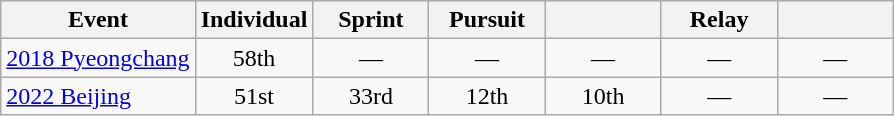<table class="wikitable" style="text-align: center;">
<tr ">
<th>Event</th>
<th style="width:70px;">Individual</th>
<th style="width:70px;">Sprint</th>
<th style="width:70px;">Pursuit</th>
<th style="width:70px;"></th>
<th style="width:70px;">Relay</th>
<th style="width:70px;"></th>
</tr>
<tr>
<td align=left> <a href='#'>2018 Pyeongchang</a></td>
<td>58th</td>
<td>—</td>
<td>—</td>
<td>—</td>
<td>—</td>
<td>—</td>
</tr>
<tr>
<td align=left> <a href='#'>2022 Beijing</a></td>
<td>51st</td>
<td>33rd</td>
<td>12th</td>
<td>10th</td>
<td>—</td>
<td>—</td>
</tr>
</table>
